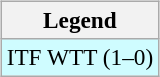<table>
<tr valign=top>
<td><br><table class=wikitable style=font-size:97%>
<tr>
<th>Legend</th>
</tr>
<tr bgcolor=cffcff>
<td>ITF WTT (1–0)</td>
</tr>
</table>
</td>
<td></td>
</tr>
</table>
